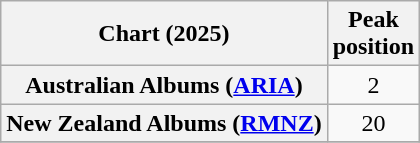<table class="wikitable sortable plainrowheaders" style="text-align:center">
<tr>
<th scope="col">Chart (2025)</th>
<th scope="col">Peak<br>position</th>
</tr>
<tr>
<th scope="row">Australian Albums (<a href='#'>ARIA</a>)</th>
<td>2</td>
</tr>
<tr>
<th scope="row">New Zealand Albums (<a href='#'>RMNZ</a>)</th>
<td>20</td>
</tr>
<tr>
</tr>
</table>
